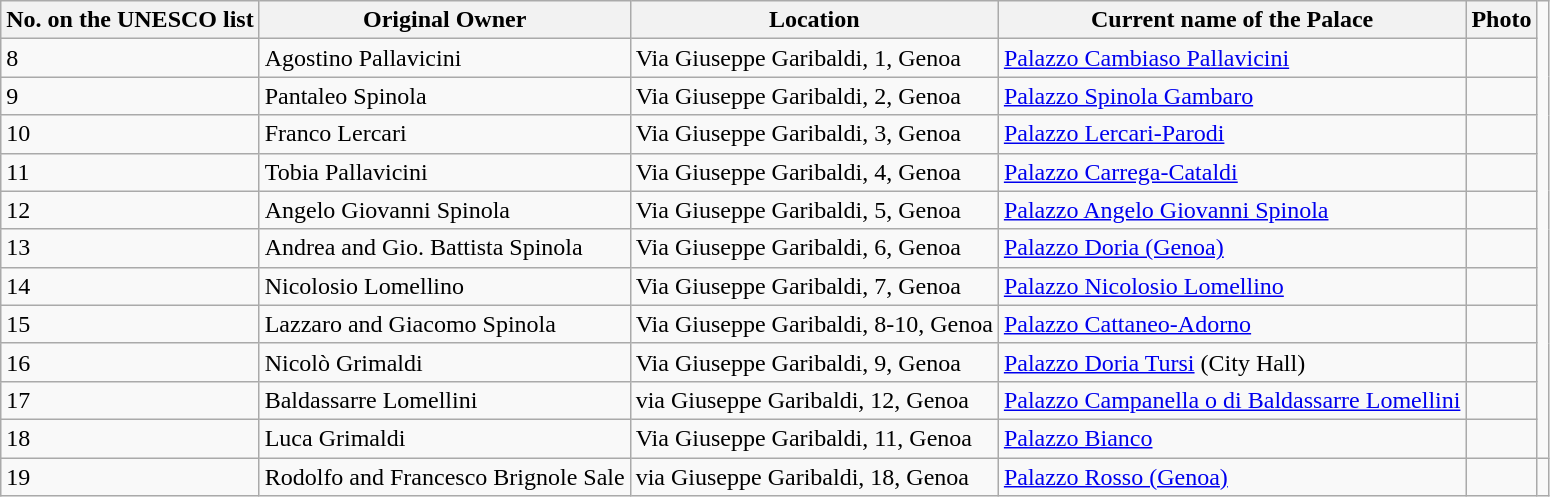<table class="wikitable">
<tr>
<th>No. on the UNESCO list</th>
<th>Original Owner</th>
<th>Location</th>
<th>Current name of the Palace</th>
<th>Photo</th>
</tr>
<tr>
<td>8</td>
<td>Agostino Pallavicini</td>
<td>Via Giuseppe Garibaldi, 1, Genoa</td>
<td><a href='#'>Palazzo Cambiaso Pallavicini</a></td>
<td></td>
</tr>
<tr>
<td>9</td>
<td>Pantaleo Spinola</td>
<td>Via Giuseppe Garibaldi, 2, Genoa</td>
<td><a href='#'>Palazzo Spinola Gambaro</a></td>
<td></td>
</tr>
<tr>
<td>10</td>
<td>Franco Lercari</td>
<td>Via Giuseppe Garibaldi, 3, Genoa</td>
<td><a href='#'>Palazzo Lercari-Parodi</a></td>
<td></td>
</tr>
<tr>
<td>11</td>
<td>Tobia Pallavicini</td>
<td>Via Giuseppe Garibaldi, 4, Genoa</td>
<td><a href='#'>Palazzo Carrega-Cataldi</a></td>
<td></td>
</tr>
<tr>
<td>12</td>
<td>Angelo Giovanni Spinola</td>
<td>Via Giuseppe Garibaldi, 5, Genoa</td>
<td><a href='#'>Palazzo Angelo Giovanni Spinola</a></td>
<td></td>
</tr>
<tr>
<td>13</td>
<td>Andrea and Gio. Battista Spinola</td>
<td>Via Giuseppe Garibaldi, 6, Genoa</td>
<td><a href='#'>Palazzo Doria (Genoa)</a></td>
<td></td>
</tr>
<tr>
<td>14</td>
<td>Nicolosio Lomellino</td>
<td>Via Giuseppe Garibaldi, 7, Genoa</td>
<td><a href='#'>Palazzo Nicolosio Lomellino</a></td>
<td></td>
</tr>
<tr>
<td>15</td>
<td>Lazzaro and Giacomo Spinola</td>
<td>Via Giuseppe Garibaldi, 8-10, Genoa</td>
<td><a href='#'>Palazzo Cattaneo-Adorno</a></td>
<td></td>
</tr>
<tr>
<td>16</td>
<td>Nicolò Grimaldi</td>
<td>Via Giuseppe Garibaldi, 9, Genoa</td>
<td><a href='#'>Palazzo Doria Tursi</a> (City Hall)</td>
<td></td>
</tr>
<tr>
<td>17</td>
<td>Baldassarre Lomellini</td>
<td>via Giuseppe Garibaldi, 12, Genoa</td>
<td><a href='#'>Palazzo Campanella o di Baldassarre Lomellini</a></td>
<td></td>
</tr>
<tr>
<td>18</td>
<td>Luca Grimaldi</td>
<td>Via Giuseppe Garibaldi, 11, Genoa</td>
<td><a href='#'>Palazzo Bianco</a></td>
<td></td>
</tr>
<tr>
<td>19</td>
<td>Rodolfo and Francesco Brignole Sale</td>
<td>via Giuseppe Garibaldi, 18, Genoa</td>
<td><a href='#'>Palazzo Rosso (Genoa)</a></td>
<td></td>
<td></td>
</tr>
</table>
